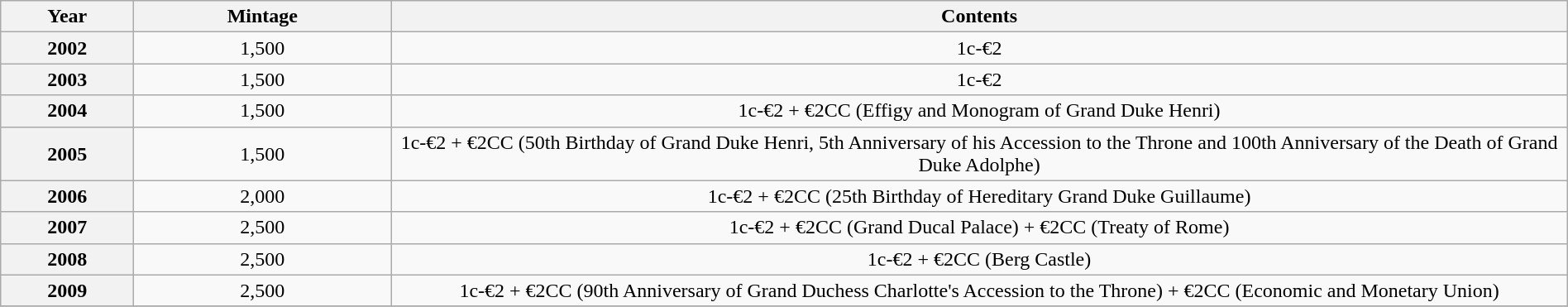<table class="wikitable" style="width:100%;text-align:center">
<tr>
<th width=100px>Year</th>
<th width=200px>Mintage</th>
<th>Contents</th>
</tr>
<tr>
<th>2002</th>
<td>1,500</td>
<td>1c-€2</td>
</tr>
<tr>
<th>2003</th>
<td>1,500</td>
<td>1c-€2</td>
</tr>
<tr>
<th>2004</th>
<td>1,500</td>
<td>1c-€2 + €2CC (Effigy and Monogram of Grand Duke Henri)</td>
</tr>
<tr>
<th>2005</th>
<td>1,500</td>
<td>1c-€2 + €2CC (50th Birthday of Grand Duke Henri, 5th Anniversary of his Accession to the Throne and 100th Anniversary of the Death of Grand Duke Adolphe)</td>
</tr>
<tr>
<th>2006</th>
<td>2,000</td>
<td>1c-€2 + €2CC (25th Birthday of Hereditary Grand Duke Guillaume)</td>
</tr>
<tr>
<th>2007</th>
<td>2,500</td>
<td>1c-€2 + €2CC (Grand Ducal Palace) + €2CC (Treaty of Rome)</td>
</tr>
<tr>
<th>2008</th>
<td>2,500</td>
<td>1c-€2 + €2CC (Berg Castle)</td>
</tr>
<tr>
<th>2009</th>
<td>2,500</td>
<td>1c-€2 + €2CC (90th Anniversary of Grand Duchess Charlotte's Accession to the Throne) + €2CC (Economic and Monetary Union)</td>
</tr>
<tr>
</tr>
</table>
